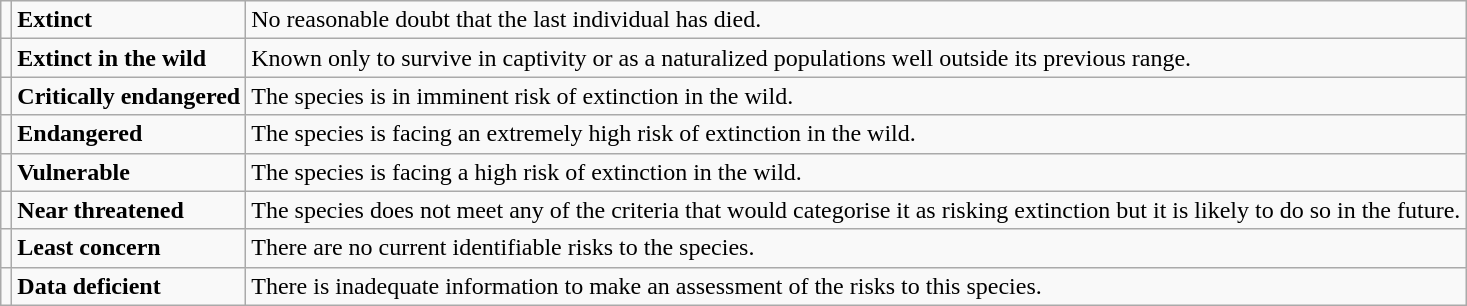<table class="wikitable" style="text-align:left">
<tr>
<td></td>
<td><strong>Extinct</strong></td>
<td>No reasonable doubt that the last individual has died.</td>
</tr>
<tr>
<td></td>
<td><strong>Extinct in the wild</strong></td>
<td>Known only to survive in captivity or as a naturalized populations well outside its previous range.</td>
</tr>
<tr>
<td></td>
<td><strong>Critically endangered</strong></td>
<td>The species is in imminent risk of extinction in the wild.</td>
</tr>
<tr>
<td></td>
<td><strong>Endangered</strong></td>
<td>The species is facing an extremely high risk of extinction in the wild.</td>
</tr>
<tr>
<td></td>
<td><strong>Vulnerable</strong></td>
<td>The species is facing a high risk of extinction in the wild.</td>
</tr>
<tr>
<td></td>
<td><strong>Near threatened</strong></td>
<td>The species does not meet any of the criteria that would categorise it as risking extinction but it is likely to do so in the future.</td>
</tr>
<tr>
<td></td>
<td><strong>Least concern</strong></td>
<td>There are no current identifiable risks to the species.</td>
</tr>
<tr>
<td></td>
<td><strong>Data deficient</strong></td>
<td>There is inadequate information to make an assessment of the risks to this species.</td>
</tr>
</table>
